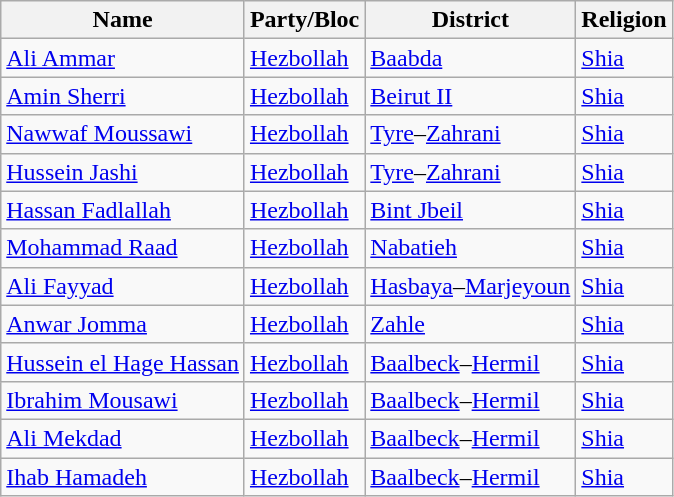<table class="wikitable sortable">
<tr>
<th>Name</th>
<th>Party/Bloc</th>
<th>District</th>
<th>Religion</th>
</tr>
<tr>
<td><a href='#'>Ali Ammar</a></td>
<td> <a href='#'>Hezbollah</a></td>
<td><a href='#'>Baabda</a></td>
<td><a href='#'>Shia</a></td>
</tr>
<tr>
<td><a href='#'>Amin Sherri</a></td>
<td> <a href='#'>Hezbollah</a></td>
<td><a href='#'>Beirut II</a></td>
<td><a href='#'>Shia</a></td>
</tr>
<tr>
<td><a href='#'>Nawwaf Moussawi</a></td>
<td> <a href='#'>Hezbollah</a></td>
<td><a href='#'>Tyre</a>–<a href='#'>Zahrani</a></td>
<td><a href='#'>Shia</a></td>
</tr>
<tr>
<td><a href='#'>Hussein Jashi</a></td>
<td> <a href='#'>Hezbollah</a></td>
<td><a href='#'>Tyre</a>–<a href='#'>Zahrani</a></td>
<td><a href='#'>Shia</a></td>
</tr>
<tr>
<td><a href='#'>Hassan Fadlallah</a></td>
<td> <a href='#'>Hezbollah</a></td>
<td><a href='#'>Bint Jbeil</a></td>
<td><a href='#'>Shia</a></td>
</tr>
<tr>
<td><a href='#'>Mohammad Raad</a></td>
<td> <a href='#'>Hezbollah</a></td>
<td><a href='#'>Nabatieh</a></td>
<td><a href='#'>Shia</a></td>
</tr>
<tr>
<td><a href='#'>Ali Fayyad</a></td>
<td> <a href='#'>Hezbollah</a></td>
<td><a href='#'>Hasbaya</a>–<a href='#'>Marjeyoun</a></td>
<td><a href='#'>Shia</a></td>
</tr>
<tr>
<td><a href='#'>Anwar Jomma</a></td>
<td> <a href='#'>Hezbollah</a></td>
<td><a href='#'>Zahle</a></td>
<td><a href='#'>Shia</a></td>
</tr>
<tr>
<td><a href='#'>Hussein el Hage Hassan</a></td>
<td> <a href='#'>Hezbollah</a></td>
<td><a href='#'>Baalbeck</a>–<a href='#'>Hermil</a></td>
<td><a href='#'>Shia</a></td>
</tr>
<tr>
<td><a href='#'>Ibrahim Mousawi</a></td>
<td> <a href='#'>Hezbollah</a></td>
<td><a href='#'>Baalbeck</a>–<a href='#'>Hermil</a></td>
<td><a href='#'>Shia</a></td>
</tr>
<tr>
<td><a href='#'>Ali Mekdad</a></td>
<td> <a href='#'>Hezbollah</a></td>
<td><a href='#'>Baalbeck</a>–<a href='#'>Hermil</a></td>
<td><a href='#'>Shia</a></td>
</tr>
<tr>
<td><a href='#'>Ihab Hamadeh</a></td>
<td> <a href='#'>Hezbollah</a></td>
<td><a href='#'>Baalbeck</a>–<a href='#'>Hermil</a></td>
<td><a href='#'>Shia</a></td>
</tr>
</table>
